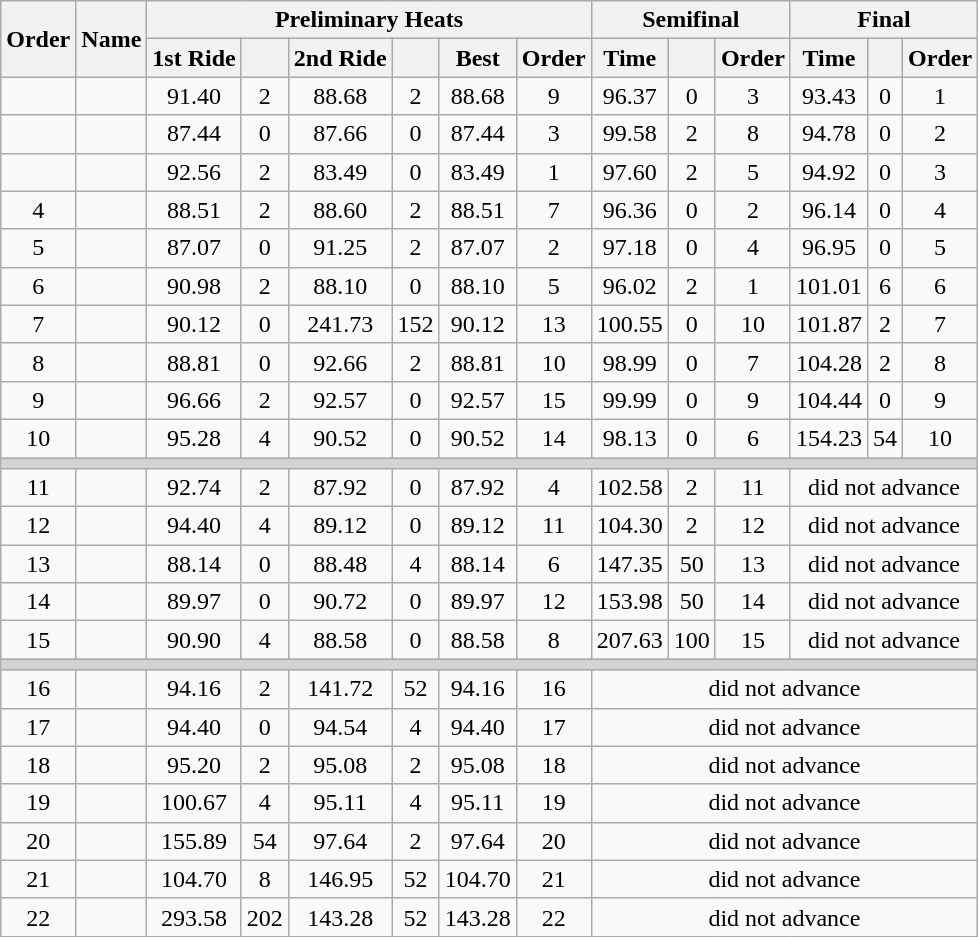<table class="wikitable" style="text-align:center">
<tr>
<th rowspan=2>Order</th>
<th rowspan=2>Name</th>
<th colspan=6>Preliminary Heats</th>
<th colspan=3>Semifinal</th>
<th colspan=3>Final</th>
</tr>
<tr>
<th>1st Ride</th>
<th></th>
<th>2nd Ride</th>
<th></th>
<th>Best</th>
<th>Order</th>
<th>Time</th>
<th></th>
<th>Order</th>
<th>Time</th>
<th></th>
<th>Order</th>
</tr>
<tr>
<td></td>
<td align=left></td>
<td>91.40</td>
<td>2</td>
<td>88.68</td>
<td>2</td>
<td>88.68</td>
<td>9</td>
<td>96.37</td>
<td>0</td>
<td>3</td>
<td>93.43</td>
<td>0</td>
<td>1</td>
</tr>
<tr>
<td></td>
<td align=left></td>
<td>87.44</td>
<td>0</td>
<td>87.66</td>
<td>0</td>
<td>87.44</td>
<td>3</td>
<td>99.58</td>
<td>2</td>
<td>8</td>
<td>94.78</td>
<td>0</td>
<td>2</td>
</tr>
<tr>
<td></td>
<td align=left></td>
<td>92.56</td>
<td>2</td>
<td>83.49</td>
<td>0</td>
<td>83.49</td>
<td>1</td>
<td>97.60</td>
<td>2</td>
<td>5</td>
<td>94.92</td>
<td>0</td>
<td>3</td>
</tr>
<tr>
<td>4</td>
<td align=left></td>
<td>88.51</td>
<td>2</td>
<td>88.60</td>
<td>2</td>
<td>88.51</td>
<td>7</td>
<td>96.36</td>
<td>0</td>
<td>2</td>
<td>96.14</td>
<td>0</td>
<td>4</td>
</tr>
<tr>
<td>5</td>
<td align=left></td>
<td>87.07</td>
<td>0</td>
<td>91.25</td>
<td>2</td>
<td>87.07</td>
<td>2</td>
<td>97.18</td>
<td>0</td>
<td>4</td>
<td>96.95</td>
<td>0</td>
<td>5</td>
</tr>
<tr>
<td>6</td>
<td align=left></td>
<td>90.98</td>
<td>2</td>
<td>88.10</td>
<td>0</td>
<td>88.10</td>
<td>5</td>
<td>96.02</td>
<td>2</td>
<td>1</td>
<td>101.01</td>
<td>6</td>
<td>6</td>
</tr>
<tr>
<td>7</td>
<td align=left></td>
<td>90.12</td>
<td>0</td>
<td>241.73</td>
<td>152</td>
<td>90.12</td>
<td>13</td>
<td>100.55</td>
<td>0</td>
<td>10</td>
<td>101.87</td>
<td>2</td>
<td>7</td>
</tr>
<tr>
<td>8</td>
<td align=left></td>
<td>88.81</td>
<td>0</td>
<td>92.66</td>
<td>2</td>
<td>88.81</td>
<td>10</td>
<td>98.99</td>
<td>0</td>
<td>7</td>
<td>104.28</td>
<td>2</td>
<td>8</td>
</tr>
<tr>
<td>9</td>
<td align=left></td>
<td>96.66</td>
<td>2</td>
<td>92.57</td>
<td>0</td>
<td>92.57</td>
<td>15</td>
<td>99.99</td>
<td>0</td>
<td>9</td>
<td>104.44</td>
<td>0</td>
<td>9</td>
</tr>
<tr>
<td>10</td>
<td align=left></td>
<td>95.28</td>
<td>4</td>
<td>90.52</td>
<td>0</td>
<td>90.52</td>
<td>14</td>
<td>98.13</td>
<td>0</td>
<td>6</td>
<td>154.23</td>
<td>54</td>
<td>10</td>
</tr>
<tr bgcolor=lightgray>
<td colspan=14></td>
</tr>
<tr>
<td>11</td>
<td align=left></td>
<td>92.74</td>
<td>2</td>
<td>87.92</td>
<td>0</td>
<td>87.92</td>
<td>4</td>
<td>102.58</td>
<td>2</td>
<td>11</td>
<td colspan=3>did not advance</td>
</tr>
<tr>
<td>12</td>
<td align=left></td>
<td>94.40</td>
<td>4</td>
<td>89.12</td>
<td>0</td>
<td>89.12</td>
<td>11</td>
<td>104.30</td>
<td>2</td>
<td>12</td>
<td colspan=3>did not advance</td>
</tr>
<tr>
<td>13</td>
<td align=left></td>
<td>88.14</td>
<td>0</td>
<td>88.48</td>
<td>4</td>
<td>88.14</td>
<td>6</td>
<td>147.35</td>
<td>50</td>
<td>13</td>
<td colspan=3>did not advance</td>
</tr>
<tr>
<td>14</td>
<td align=left></td>
<td>89.97</td>
<td>0</td>
<td>90.72</td>
<td>0</td>
<td>89.97</td>
<td>12</td>
<td>153.98</td>
<td>50</td>
<td>14</td>
<td colspan=3>did not advance</td>
</tr>
<tr>
<td>15</td>
<td align=left></td>
<td>90.90</td>
<td>4</td>
<td>88.58</td>
<td>0</td>
<td>88.58</td>
<td>8</td>
<td>207.63</td>
<td>100</td>
<td>15</td>
<td colspan=3>did not advance</td>
</tr>
<tr bgcolor=lightgray>
<td colspan=14></td>
</tr>
<tr>
<td>16</td>
<td align=left></td>
<td>94.16</td>
<td>2</td>
<td>141.72</td>
<td>52</td>
<td>94.16</td>
<td>16</td>
<td colspan=6>did not advance</td>
</tr>
<tr>
<td>17</td>
<td align=left></td>
<td>94.40</td>
<td>0</td>
<td>94.54</td>
<td>4</td>
<td>94.40</td>
<td>17</td>
<td colspan=6>did not advance</td>
</tr>
<tr>
<td>18</td>
<td align=left></td>
<td>95.20</td>
<td>2</td>
<td>95.08</td>
<td>2</td>
<td>95.08</td>
<td>18</td>
<td colspan=6>did not advance</td>
</tr>
<tr>
<td>19</td>
<td align=left></td>
<td>100.67</td>
<td>4</td>
<td>95.11</td>
<td>4</td>
<td>95.11</td>
<td>19</td>
<td colspan=6>did not advance</td>
</tr>
<tr>
<td>20</td>
<td align=left></td>
<td>155.89</td>
<td>54</td>
<td>97.64</td>
<td>2</td>
<td>97.64</td>
<td>20</td>
<td colspan=6>did not advance</td>
</tr>
<tr>
<td>21</td>
<td align=left></td>
<td>104.70</td>
<td>8</td>
<td>146.95</td>
<td>52</td>
<td>104.70</td>
<td>21</td>
<td colspan=6>did not advance</td>
</tr>
<tr>
<td>22</td>
<td align=left></td>
<td>293.58</td>
<td>202</td>
<td>143.28</td>
<td>52</td>
<td>143.28</td>
<td>22</td>
<td colspan=6>did not advance</td>
</tr>
</table>
